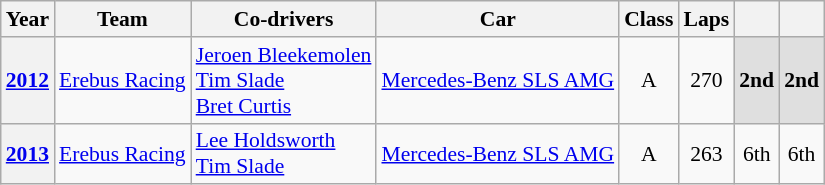<table class="wikitable" style="text-align:center; font-size:90%">
<tr>
<th>Year</th>
<th>Team</th>
<th>Co-drivers</th>
<th>Car</th>
<th>Class</th>
<th>Laps</th>
<th></th>
<th></th>
</tr>
<tr>
<th><a href='#'>2012</a></th>
<td align="left"> <a href='#'>Erebus Racing</a></td>
<td align="left"> <a href='#'>Jeroen Bleekemolen</a><br> <a href='#'>Tim Slade</a><br> <a href='#'>Bret Curtis</a></td>
<td align="left"><a href='#'>Mercedes-Benz SLS AMG</a></td>
<td>A</td>
<td>270</td>
<td style="background:#dfdfdf;"><strong>2nd</strong></td>
<td style="background:#dfdfdf;"><strong>2nd</strong></td>
</tr>
<tr>
<th><a href='#'>2013</a></th>
<td align="left"> <a href='#'>Erebus Racing</a></td>
<td align="left"> <a href='#'>Lee Holdsworth</a><br> <a href='#'>Tim Slade</a></td>
<td align="left"><a href='#'>Mercedes-Benz SLS AMG</a></td>
<td>A</td>
<td>263</td>
<td>6th</td>
<td>6th</td>
</tr>
</table>
